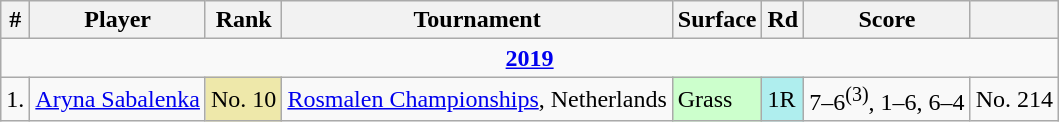<table class="wikitable sortable">
<tr>
<th>#</th>
<th>Player</th>
<th>Rank</th>
<th>Tournament</th>
<th>Surface</th>
<th>Rd</th>
<th>Score</th>
<th></th>
</tr>
<tr>
<td colspan=8 style=text-align:center><strong><a href='#'>2019</a></strong></td>
</tr>
<tr>
<td>1.</td>
<td> <a href='#'>Aryna Sabalenka</a></td>
<td style="background:#eee8aa;">No. 10</td>
<td><a href='#'>Rosmalen Championships</a>, Netherlands</td>
<td style="background:#cfc;">Grass</td>
<td style="background:#afeeee;">1R</td>
<td>7–6<sup>(3)</sup>, 1–6, 6–4</td>
<td>No. 214</td>
</tr>
</table>
